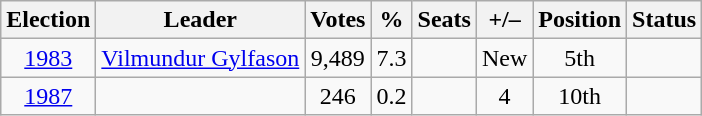<table class=wikitable style=text-align:center>
<tr>
<th>Election</th>
<th>Leader</th>
<th>Votes</th>
<th>%</th>
<th>Seats</th>
<th>+/–</th>
<th>Position</th>
<th>Status</th>
</tr>
<tr>
<td><a href='#'>1983</a></td>
<td><a href='#'>Vilmundur Gylfason</a></td>
<td>9,489</td>
<td>7.3</td>
<td></td>
<td>New</td>
<td> 5th</td>
<td></td>
</tr>
<tr>
<td><a href='#'>1987</a></td>
<td></td>
<td>246</td>
<td>0.2</td>
<td></td>
<td> 4</td>
<td> 10th</td>
<td></td>
</tr>
</table>
